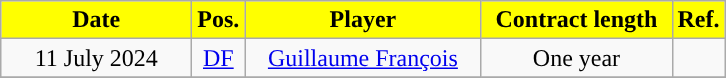<table class="wikitable" style="text-align:center;">
<tr>
<th style="background:#FFFF00; color:#000000; width:120px;">Date</th>
<th style="background:#FFFF00; color:#000000; width:25px;">Pos.</th>
<th style="background:#FFFF00; color:#000000; width:150px;">Player</th>
<th style="background:#FFFF00; color:#000000; width:120px;">Contract length</th>
<th style="background:#FFFF00; color:#000000; width:25px;">Ref.</th>
</tr>
<tr>
<td>11 July 2024</td>
<td><a href='#'>DF</a></td>
<td> <a href='#'>Guillaume François</a></td>
<td>One year</td>
<td></td>
</tr>
<tr>
</tr>
</table>
